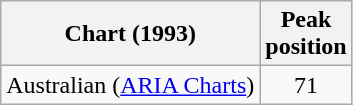<table class="wikitable">
<tr>
<th>Chart (1993)</th>
<th>Peak<br>position</th>
</tr>
<tr>
<td>Australian (<a href='#'>ARIA Charts</a>)</td>
<td align="center">71</td>
</tr>
</table>
